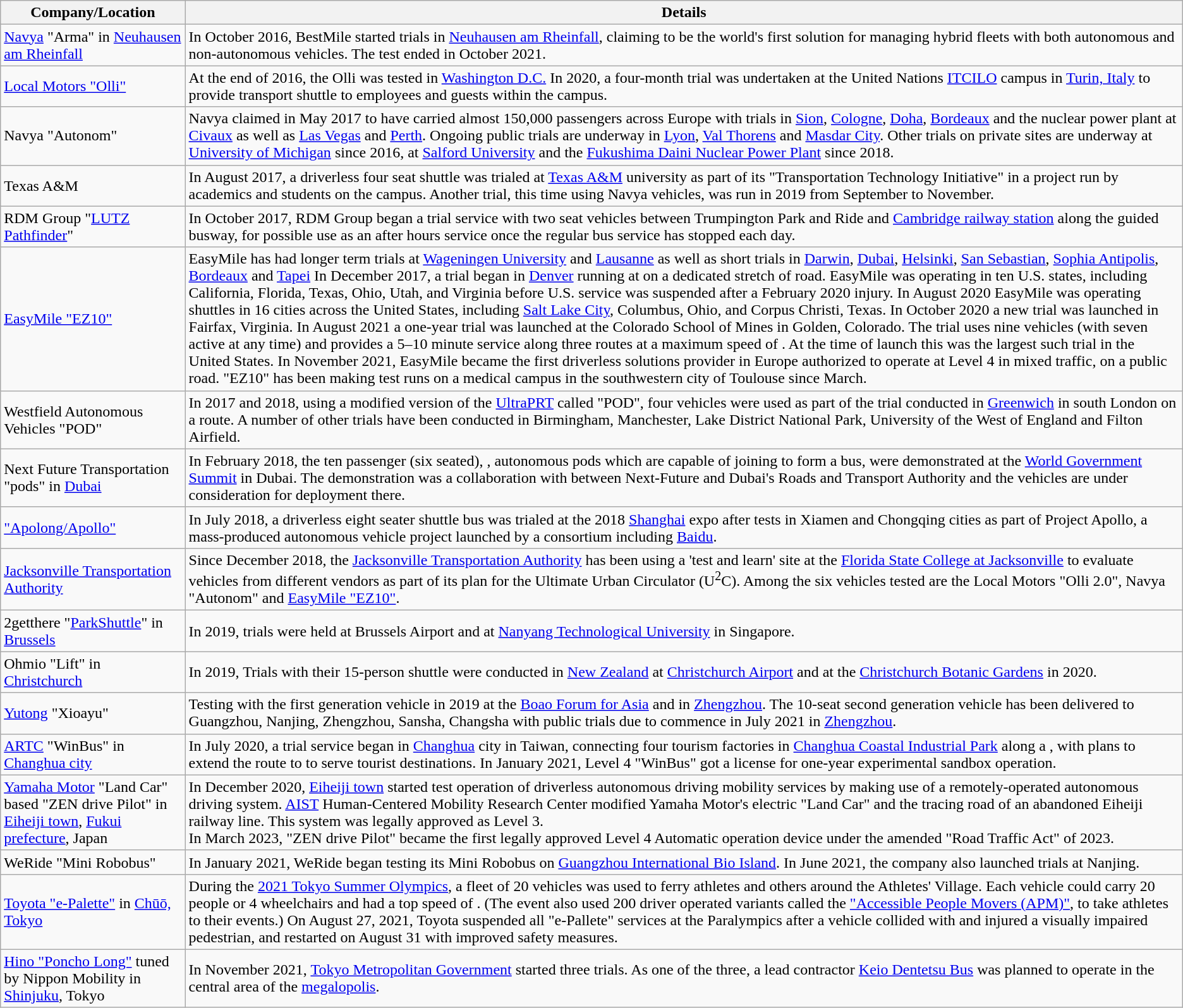<table class="wikitable">
<tr>
<th>Company/Location</th>
<th>Details</th>
</tr>
<tr>
<td><a href='#'>Navya</a> "Arma" in <a href='#'>Neuhausen am Rheinfall</a></td>
<td>In October 2016, BestMile started trials in <a href='#'>Neuhausen am Rheinfall</a>, claiming to be the world's first solution for managing hybrid fleets with both autonomous and non-autonomous vehicles. The test ended in October 2021.</td>
</tr>
<tr>
<td><a href='#'>Local Motors "Olli"</a></td>
<td>At the end of 2016, the Olli was tested in <a href='#'>Washington D.C.</a> In 2020, a four-month trial was undertaken at the United Nations <a href='#'>ITCILO</a> campus in <a href='#'>Turin, Italy</a> to provide transport shuttle to employees and guests within the campus.</td>
</tr>
<tr>
<td>Navya "Autonom"</td>
<td>Navya claimed in May 2017 to have carried almost 150,000 passengers across Europe with trials in <a href='#'>Sion</a>, <a href='#'>Cologne</a>, <a href='#'>Doha</a>, <a href='#'>Bordeaux</a> and the nuclear power plant at <a href='#'>Civaux</a> as well as <a href='#'>Las Vegas</a> and <a href='#'>Perth</a>. Ongoing public trials are underway in <a href='#'>Lyon</a>, <a href='#'>Val Thorens</a> and <a href='#'>Masdar City</a>. Other trials on private sites are underway at <a href='#'>University of Michigan</a> since 2016, at <a href='#'>Salford University</a> and the <a href='#'>Fukushima Daini Nuclear Power Plant</a> since 2018.</td>
</tr>
<tr>
<td>Texas A&M</td>
<td>In August 2017, a driverless four seat shuttle was trialed at <a href='#'>Texas A&M</a> university as part of its "Transportation Technology Initiative" in a project run by academics and students on the campus. Another trial, this time using Navya vehicles, was run in 2019 from September to November.</td>
</tr>
<tr>
<td>RDM Group "<a href='#'>LUTZ Pathfinder</a>"</td>
<td>In October 2017, RDM Group began a trial service with two seat vehicles between Trumpington Park and Ride and <a href='#'>Cambridge railway station</a> along the guided busway, for possible use as an after hours service once the regular bus service has stopped each day.</td>
</tr>
<tr>
<td><a href='#'>EasyMile "EZ10"</a></td>
<td>EasyMile has had longer term trials at <a href='#'>Wageningen University</a> and <a href='#'>Lausanne</a> as well as short trials in <a href='#'>Darwin</a>, <a href='#'>Dubai</a>, <a href='#'>Helsinki</a>, <a href='#'>San Sebastian</a>, <a href='#'>Sophia Antipolis</a>, <a href='#'>Bordeaux</a> and <a href='#'>Tapei</a> In December 2017, a trial began in <a href='#'>Denver</a> running at  on a dedicated stretch of road. EasyMile was operating in ten U.S. states, including California, Florida, Texas, Ohio, Utah, and Virginia before U.S. service was suspended after a February 2020 injury. In August 2020 EasyMile was operating shuttles in 16 cities across the United States, including <a href='#'>Salt Lake City</a>, Columbus, Ohio, and Corpus Christi, Texas. In October 2020 a new trial was launched in Fairfax, Virginia. In August 2021 a one-year trial was launched at the Colorado School of Mines in Golden, Colorado. The trial uses nine vehicles (with seven active at any time) and provides a 5–10 minute service along three routes at a maximum speed of . At the time of launch this was the largest such trial in the United States. In November 2021, EasyMile became the first driverless solutions provider in Europe authorized to operate at Level 4 in mixed traffic, on a public road. "EZ10" has been making test runs on a medical campus in the southwestern city of Toulouse since March.</td>
</tr>
<tr>
<td>Westfield Autonomous Vehicles "POD"</td>
<td>In 2017 and 2018, using a modified version of the <a href='#'>UltraPRT</a> called "POD", four vehicles were used as part of the  trial conducted in <a href='#'>Greenwich</a> in south London on a  route. A number of other trials have been conducted in Birmingham, Manchester, Lake District National Park, University of the West of England and Filton Airfield.</td>
</tr>
<tr>
<td>Next Future Transportation "pods" in <a href='#'>Dubai</a></td>
<td>In February 2018, the ten passenger (six seated), , autonomous pods which are capable of joining to form a bus, were demonstrated at the <a href='#'>World Government Summit</a> in Dubai. The demonstration was a collaboration with between Next-Future and Dubai's Roads and Transport Authority and the vehicles are under consideration for deployment there.</td>
</tr>
<tr>
<td><a href='#'>"Apolong/Apollo"</a></td>
<td>In July 2018, a driverless eight seater shuttle bus was trialed at the 2018 <a href='#'>Shanghai</a> expo after tests in Xiamen and Chongqing cities as part of Project Apollo, a mass-produced autonomous vehicle project launched by a consortium including <a href='#'>Baidu</a>.</td>
</tr>
<tr>
<td><a href='#'>Jacksonville Transportation Authority</a></td>
<td>Since December 2018, the <a href='#'>Jacksonville Transportation Authority</a> has been using a 'test and learn' site at the <a href='#'>Florida State College at Jacksonville</a> to evaluate vehicles from different vendors as part of its plan for the Ultimate Urban Circulator (U<sup>2</sup>C). Among the six vehicles tested are the Local Motors "Olli 2.0", Navya "Autonom" and <a href='#'>EasyMile "EZ10"</a>.</td>
</tr>
<tr>
<td>2getthere "<a href='#'>ParkShuttle</a>" in <a href='#'>Brussels</a></td>
<td>In 2019, trials were held at Brussels Airport and at <a href='#'>Nanyang Technological University</a> in Singapore.</td>
</tr>
<tr>
<td>Ohmio "Lift" in <a href='#'>Christchurch</a></td>
<td>In 2019, Trials with their 15-person shuttle were conducted in <a href='#'>New Zealand</a> at <a href='#'>Christchurch Airport</a> and at the <a href='#'>Christchurch Botanic Gardens</a> in 2020.</td>
</tr>
<tr>
<td><a href='#'>Yutong</a> "Xioayu"</td>
<td>Testing with the first generation vehicle in 2019 at the <a href='#'>Boao Forum for Asia</a> and in <a href='#'>Zhengzhou</a>. The 10-seat second generation vehicle has been delivered to Guangzhou, Nanjing, Zhengzhou, Sansha, Changsha with public trials due to commence in July 2021 in <a href='#'>Zhengzhou</a>.</td>
</tr>
<tr>
<td><a href='#'>ARTC</a> "WinBus" in <a href='#'>Changhua city</a></td>
<td>In July 2020, a trial service began in <a href='#'>Changhua</a> city in Taiwan, connecting four tourism factories in <a href='#'>Changhua Coastal Industrial Park</a> along a , with plans to extend the route to  to serve tourist destinations. In January 2021, Level 4 "WinBus" got a license for one-year experimental sandbox operation.</td>
</tr>
<tr>
<td><a href='#'>Yamaha Motor</a> "Land Car" based "ZEN drive Pilot" in <a href='#'>Eiheiji town</a>, <a href='#'>Fukui prefecture</a>, Japan</td>
<td>In December 2020, <a href='#'>Eiheiji town</a> started test operation of driverless autonomous driving mobility services by making use of a remotely-operated autonomous driving system. <a href='#'>AIST</a> Human-Centered Mobility Research Center modified Yamaha Motor's electric "Land Car" and the tracing road of an abandoned Eiheiji railway line. This system was legally approved as Level 3.<br>In March 2023, "ZEN drive Pilot" became the first legally approved Level 4 Automatic operation device under the amended "Road Traffic Act" of 2023.</td>
</tr>
<tr>
<td>WeRide "Mini Robobus"</td>
<td>In January 2021, WeRide began testing its Mini Robobus on <a href='#'>Guangzhou International Bio Island</a>. In June 2021, the company also launched trials at Nanjing.</td>
</tr>
<tr>
<td><a href='#'>Toyota "e-Palette"</a> in <a href='#'>Chūō, Tokyo</a></td>
<td>During the <a href='#'>2021 Tokyo Summer Olympics</a>, a fleet of 20 vehicles was used to ferry athletes and others around the Athletes' Village. Each vehicle could carry 20 people or 4 wheelchairs and had a top speed of . (The event also used 200 driver operated variants called the <a href='#'>"Accessible People Movers (APM)"</a>, to take athletes to their events.) On August 27, 2021, Toyota suspended all "e-Pallete" services at the Paralympics after a vehicle collided with and injured a visually impaired pedestrian, and restarted on August 31 with improved safety measures.</td>
</tr>
<tr>
<td><a href='#'>Hino "Poncho Long"</a> tuned by Nippon Mobility in <a href='#'>Shinjuku</a>, Tokyo</td>
<td>In November 2021, <a href='#'>Tokyo Metropolitan Government</a> started three trials. As one of the three, a lead contractor <a href='#'>Keio Dentetsu Bus</a> was planned to operate in the central area of the <a href='#'>megalopolis</a>.</td>
</tr>
</table>
